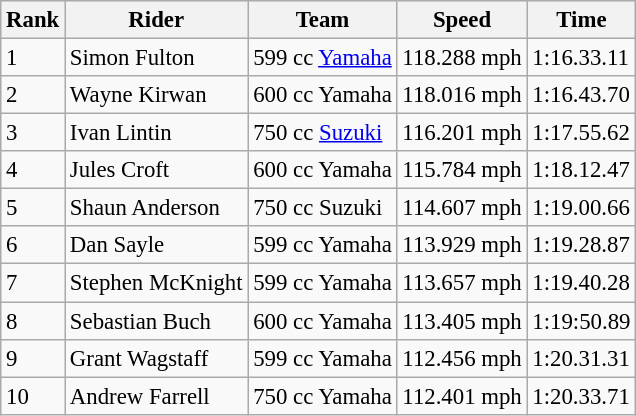<table class="wikitable" style="font-size: 95%;">
<tr style="background:#efefef;">
<th>Rank</th>
<th>Rider</th>
<th>Team</th>
<th>Speed</th>
<th>Time</th>
</tr>
<tr>
<td>1</td>
<td> Simon Fulton</td>
<td>599 cc <a href='#'>Yamaha</a></td>
<td>118.288 mph</td>
<td>1:16.33.11</td>
</tr>
<tr>
<td>2</td>
<td> Wayne Kirwan</td>
<td>600 cc Yamaha</td>
<td>118.016 mph</td>
<td>1:16.43.70</td>
</tr>
<tr>
<td>3</td>
<td> Ivan Lintin</td>
<td>750 cc <a href='#'>Suzuki</a></td>
<td>116.201 mph</td>
<td>1:17.55.62</td>
</tr>
<tr>
<td>4</td>
<td> Jules Croft</td>
<td>600 cc Yamaha</td>
<td>115.784 mph</td>
<td>1:18.12.47</td>
</tr>
<tr>
<td>5</td>
<td> Shaun Anderson</td>
<td>750 cc Suzuki</td>
<td>114.607 mph</td>
<td>1:19.00.66</td>
</tr>
<tr>
<td>6</td>
<td> Dan Sayle</td>
<td>599 cc Yamaha</td>
<td>113.929 mph</td>
<td>1:19.28.87</td>
</tr>
<tr>
<td>7</td>
<td> Stephen McKnight</td>
<td>599 cc Yamaha</td>
<td>113.657 mph</td>
<td>1:19.40.28</td>
</tr>
<tr>
<td>8</td>
<td> Sebastian Buch</td>
<td>600 cc Yamaha</td>
<td>113.405 mph</td>
<td>1:19:50.89</td>
</tr>
<tr>
<td>9</td>
<td> Grant Wagstaff</td>
<td>599 cc Yamaha</td>
<td>112.456 mph</td>
<td>1:20.31.31</td>
</tr>
<tr>
<td>10</td>
<td> Andrew Farrell</td>
<td>750 cc Yamaha</td>
<td>112.401 mph</td>
<td>1:20.33.71</td>
</tr>
</table>
